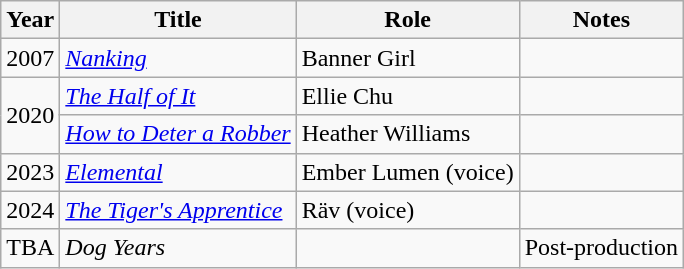<table class="wikitable sortable">
<tr>
<th>Year</th>
<th>Title</th>
<th>Role</th>
<th class="unsortable">Notes</th>
</tr>
<tr>
<td>2007</td>
<td><em><a href='#'>Nanking</a></em></td>
<td>Banner Girl</td>
<td></td>
</tr>
<tr>
<td rowspan=2>2020</td>
<td><em><a href='#'>The Half of It</a></em></td>
<td>Ellie Chu</td>
<td></td>
</tr>
<tr>
<td><em><a href='#'>How to Deter a Robber</a></em></td>
<td>Heather Williams</td>
<td></td>
</tr>
<tr>
<td>2023</td>
<td><em><a href='#'>Elemental</a></em></td>
<td>Ember Lumen (voice)</td>
<td></td>
</tr>
<tr>
<td>2024</td>
<td><em><a href='#'>The Tiger's Apprentice</a></em></td>
<td>Räv (voice)</td>
<td></td>
</tr>
<tr>
<td>TBA</td>
<td><em>Dog Years</em></td>
<td></td>
<td>Post-production</td>
</tr>
</table>
